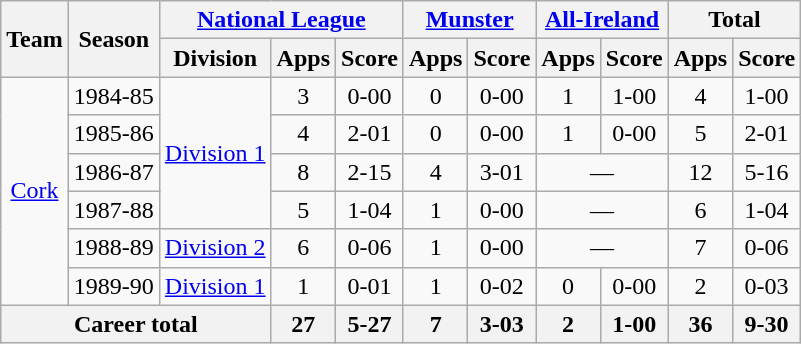<table class="wikitable" style="text-align:center">
<tr>
<th rowspan="2">Team</th>
<th rowspan="2">Season</th>
<th colspan="3"><a href='#'>National League</a></th>
<th colspan="2"><a href='#'>Munster</a></th>
<th colspan="2"><a href='#'>All-Ireland</a></th>
<th colspan="2">Total</th>
</tr>
<tr>
<th>Division</th>
<th>Apps</th>
<th>Score</th>
<th>Apps</th>
<th>Score</th>
<th>Apps</th>
<th>Score</th>
<th>Apps</th>
<th>Score</th>
</tr>
<tr>
<td rowspan="6"><a href='#'>Cork</a></td>
<td>1984-85</td>
<td rowspan="4"><a href='#'>Division 1</a></td>
<td>3</td>
<td>0-00</td>
<td>0</td>
<td>0-00</td>
<td>1</td>
<td>1-00</td>
<td>4</td>
<td>1-00</td>
</tr>
<tr>
<td>1985-86</td>
<td>4</td>
<td>2-01</td>
<td>0</td>
<td>0-00</td>
<td>1</td>
<td>0-00</td>
<td>5</td>
<td>2-01</td>
</tr>
<tr>
<td>1986-87</td>
<td>8</td>
<td>2-15</td>
<td>4</td>
<td>3-01</td>
<td colspan=2>—</td>
<td>12</td>
<td>5-16</td>
</tr>
<tr>
<td>1987-88</td>
<td>5</td>
<td>1-04</td>
<td>1</td>
<td>0-00</td>
<td colspan=2>—</td>
<td>6</td>
<td>1-04</td>
</tr>
<tr>
<td>1988-89</td>
<td rowspan="1"><a href='#'>Division 2</a></td>
<td>6</td>
<td>0-06</td>
<td>1</td>
<td>0-00</td>
<td colspan=2>—</td>
<td>7</td>
<td>0-06</td>
</tr>
<tr>
<td>1989-90</td>
<td rowspan="1"><a href='#'>Division 1</a></td>
<td>1</td>
<td>0-01</td>
<td>1</td>
<td>0-02</td>
<td>0</td>
<td>0-00</td>
<td>2</td>
<td>0-03</td>
</tr>
<tr>
<th colspan="3">Career total</th>
<th>27</th>
<th>5-27</th>
<th>7</th>
<th>3-03</th>
<th>2</th>
<th>1-00</th>
<th>36</th>
<th>9-30</th>
</tr>
</table>
